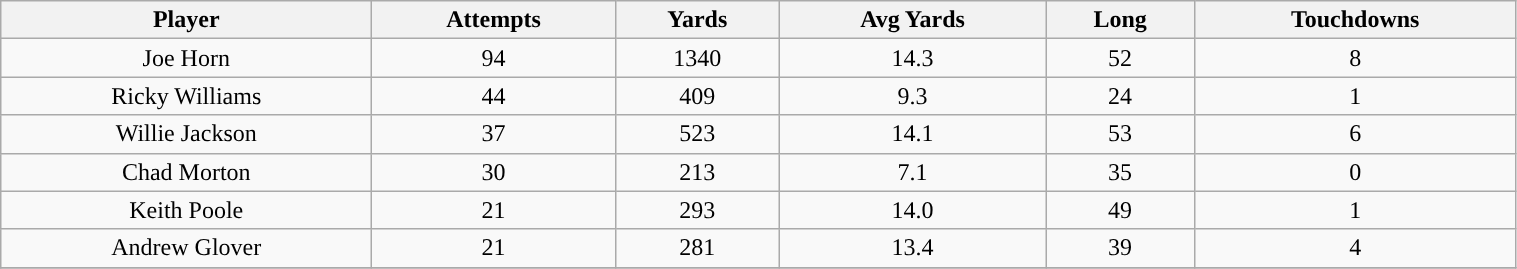<table class="wikitable" width="80%">
<tr align="center">
<th>Player</th>
<th>Attempts</th>
<th>Yards</th>
<th>Avg Yards</th>
<th>Long</th>
<th>Touchdowns</th>
</tr>
<tr align="center" bgcolor="">
<td>Joe Horn</td>
<td>94</td>
<td>1340</td>
<td>14.3</td>
<td>52</td>
<td>8</td>
</tr>
<tr align="center" bgcolor="">
<td>Ricky Williams</td>
<td>44</td>
<td>409</td>
<td>9.3</td>
<td>24</td>
<td>1</td>
</tr>
<tr align="center" bgcolor="">
<td>Willie Jackson</td>
<td>37</td>
<td>523</td>
<td>14.1</td>
<td>53</td>
<td>6</td>
</tr>
<tr align="center" bgcolor="">
<td>Chad Morton</td>
<td>30</td>
<td>213</td>
<td>7.1</td>
<td>35</td>
<td>0</td>
</tr>
<tr align="center" bgcolor="">
<td>Keith Poole</td>
<td>21</td>
<td>293</td>
<td>14.0</td>
<td>49</td>
<td>1</td>
</tr>
<tr align="center" bgcolor="">
<td>Andrew Glover</td>
<td>21</td>
<td>281</td>
<td>13.4</td>
<td>39</td>
<td>4</td>
</tr>
<tr align="center" bgcolor="">
</tr>
</table>
